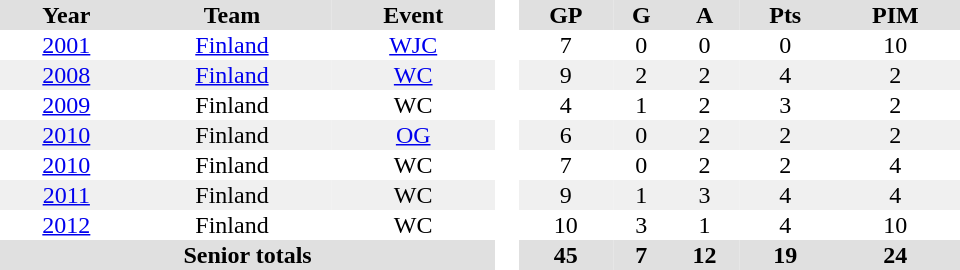<table border="0" cellpadding="1" cellspacing="0" ID="Table3" style="text-align:center; width:40em">
<tr ALIGN="center" bgcolor="#e0e0e0">
<th>Year</th>
<th>Team</th>
<th>Event</th>
<th ALIGN="center" rowspan="99" bgcolor="#ffffff"> </th>
<th>GP</th>
<th>G</th>
<th>A</th>
<th>Pts</th>
<th>PIM</th>
</tr>
<tr>
<td><a href='#'>2001</a></td>
<td><a href='#'>Finland</a></td>
<td><a href='#'>WJC</a></td>
<td>7</td>
<td>0</td>
<td>0</td>
<td>0</td>
<td>10</td>
</tr>
<tr bgcolor="#f0f0f0">
<td><a href='#'>2008</a></td>
<td><a href='#'>Finland</a></td>
<td><a href='#'>WC</a></td>
<td>9</td>
<td>2</td>
<td>2</td>
<td>4</td>
<td>2</td>
</tr>
<tr>
<td><a href='#'>2009</a></td>
<td>Finland</td>
<td>WC</td>
<td>4</td>
<td>1</td>
<td>2</td>
<td>3</td>
<td>2</td>
</tr>
<tr bgcolor="#f0f0f0">
<td><a href='#'>2010</a></td>
<td>Finland</td>
<td><a href='#'>OG</a></td>
<td>6</td>
<td>0</td>
<td>2</td>
<td>2</td>
<td>2</td>
</tr>
<tr>
<td><a href='#'>2010</a></td>
<td>Finland</td>
<td>WC</td>
<td>7</td>
<td>0</td>
<td>2</td>
<td>2</td>
<td>4</td>
</tr>
<tr bgcolor="#f0f0f0">
<td><a href='#'>2011</a></td>
<td>Finland</td>
<td>WC</td>
<td>9</td>
<td>1</td>
<td>3</td>
<td>4</td>
<td>4</td>
</tr>
<tr>
<td><a href='#'>2012</a></td>
<td>Finland</td>
<td>WC</td>
<td>10</td>
<td>3</td>
<td>1</td>
<td>4</td>
<td>10</td>
</tr>
<tr bgcolor="#e0e0e0">
<th colspan=3>Senior totals</th>
<th>45</th>
<th>7</th>
<th>12</th>
<th>19</th>
<th>24</th>
</tr>
</table>
